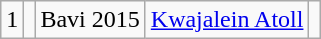<table class="wikitable">
<tr>
<td>1</td>
<td></td>
<td>Bavi 2015</td>
<td><a href='#'>Kwajalein Atoll</a></td>
<td></td>
</tr>
</table>
